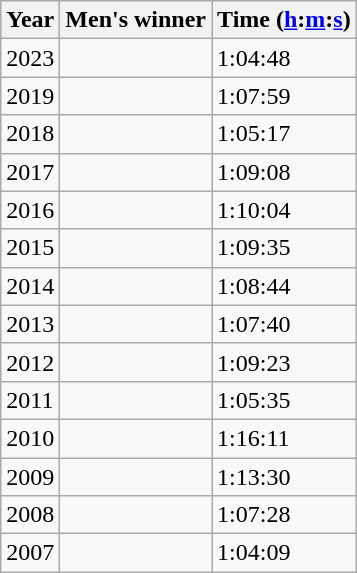<table class="wikitable sortable">
<tr>
<th>Year</th>
<th>Men's winner</th>
<th>Time (<a href='#'>h</a>:<a href='#'>m</a>:<a href='#'>s</a>)</th>
</tr>
<tr>
<td>2023</td>
<td></td>
<td>1:04:48</td>
</tr>
<tr>
<td>2019</td>
<td></td>
<td>1:07:59</td>
</tr>
<tr>
<td>2018</td>
<td></td>
<td>1:05:17</td>
</tr>
<tr>
<td>2017</td>
<td></td>
<td>1:09:08</td>
</tr>
<tr>
<td>2016</td>
<td></td>
<td>1:10:04</td>
</tr>
<tr>
<td>2015</td>
<td></td>
<td>1:09:35</td>
</tr>
<tr>
<td>2014</td>
<td></td>
<td>1:08:44</td>
</tr>
<tr>
<td>2013</td>
<td></td>
<td>1:07:40</td>
</tr>
<tr>
<td>2012</td>
<td></td>
<td>1:09:23</td>
</tr>
<tr>
<td>2011</td>
<td></td>
<td>1:05:35</td>
</tr>
<tr>
<td>2010</td>
<td></td>
<td>1:16:11</td>
</tr>
<tr>
<td>2009</td>
<td></td>
<td>1:13:30</td>
</tr>
<tr>
<td>2008</td>
<td></td>
<td>1:07:28</td>
</tr>
<tr>
<td>2007</td>
<td></td>
<td>1:04:09</td>
</tr>
</table>
